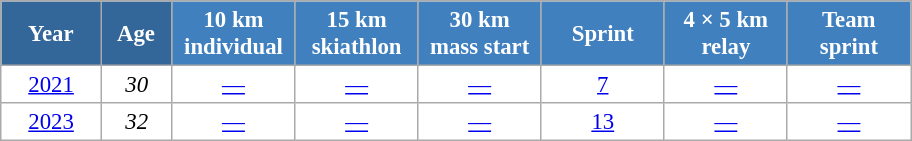<table class="wikitable" style="font-size:95%; text-align:center; border:grey solid 1px; border-collapse:collapse; background:#ffffff;">
<tr>
<th style="background-color:#369; color:white; width:60px;"> Year </th>
<th style="background-color:#369; color:white; width:40px;"> Age </th>
<th style="background-color:#4180be; color:white; width:75px;"> 10 km <br> individual </th>
<th style="background-color:#4180be; color:white; width:75px;"> 15 km <br> skiathlon </th>
<th style="background-color:#4180be; color:white; width:75px;"> 30 km <br> mass start </th>
<th style="background-color:#4180be; color:white; width:75px;"> Sprint </th>
<th style="background-color:#4180be; color:white; width:75px;"> 4 × 5 km <br> relay </th>
<th style="background-color:#4180be; color:white; width:75px;"> Team <br> sprint </th>
</tr>
<tr>
<td><a href='#'>2021</a></td>
<td><em>30</em></td>
<td><a href='#'>—</a></td>
<td><a href='#'>—</a></td>
<td><a href='#'>—</a></td>
<td><a href='#'>7</a></td>
<td><a href='#'>—</a></td>
<td><a href='#'>—</a></td>
</tr>
<tr>
<td><a href='#'>2023</a></td>
<td><em>32</em></td>
<td><a href='#'>—</a></td>
<td><a href='#'>—</a></td>
<td><a href='#'>—</a></td>
<td><a href='#'>13</a></td>
<td><a href='#'>—</a></td>
<td><a href='#'>—</a></td>
</tr>
</table>
